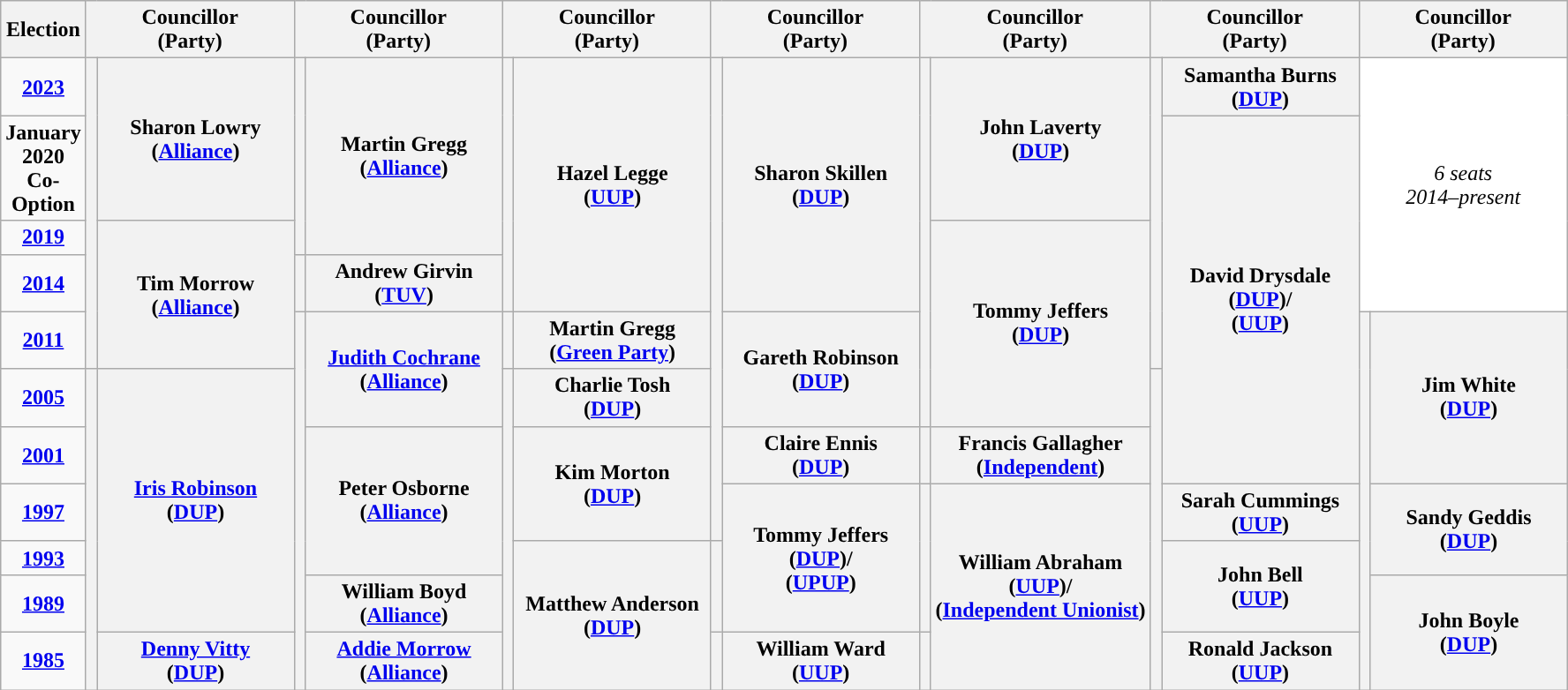<table class="wikitable" style="text-align:center">
<tr>
<th scope="col" width="50">Election</th>
<th scope="col" width="150" colspan = "2">Councillor<br> (Party)</th>
<th scope="col" width="150" colspan = "2">Councillor<br> (Party)</th>
<th scope="col" width="150" colspan = "2">Councillor<br> (Party)</th>
<th scope="col" width="150" colspan = "2">Councillor<br> (Party)</th>
<th scope="col" width="150" colspan = "2">Councillor<br> (Party)</th>
<th scope="col" width="150" colspan = "2">Councillor<br> (Party)</th>
<th scope="col" width="150" colspan = "2">Councillor<br> (Party)</th>
</tr>
<tr>
<td><strong><a href='#'>2023</a></strong></td>
<th rowspan="5" width="1" style="background-color: "></th>
<th rowspan = "2">Sharon Lowry <br> (<a href='#'>Alliance</a>)</th>
<th rowspan="3" width="1" style="background-color: "></th>
<th rowspan = "3">Martin Gregg <br> (<a href='#'>Alliance</a>)</th>
<th rowspan="4" width="1" style="background-color: "></th>
<th rowspan = "4">Hazel Legge <br> (<a href='#'>UUP</a>)</th>
<th rowspan="8" width="1" style="background-color: "></th>
<th rowspan = "4">Sharon Skillen <br> (<a href='#'>DUP</a>)</th>
<th rowspan="6" width="1" style="background-color: "></th>
<th rowspan = "2">John Laverty <br> (<a href='#'>DUP</a>)</th>
<th rowspan="5" width="1" style="background-color: "></th>
<th rowspan = "1">Samantha Burns <br> (<a href='#'>DUP</a>)</th>
<td colspan="4" rowspan="4" style="background-color:#FFFFFF"><em>6 seats<br>2014–present</em></td>
</tr>
<tr>
<td><strong>January 2020 Co-Option</strong></td>
<th rowspan = "6">David Drysdale <br> (<a href='#'>DUP</a>)/ <br> (<a href='#'>UUP</a>)</th>
</tr>
<tr>
<td><strong><a href='#'>2019</a></strong></td>
<th rowspan = "3">Tim Morrow <br> (<a href='#'>Alliance</a>)</th>
<th rowspan = "4">Tommy Jeffers <br> (<a href='#'>DUP</a>)</th>
</tr>
<tr>
<td><strong><a href='#'>2014</a></strong></td>
<th rowspan="1" width="1" style="background-color: "></th>
<th rowspan = "1">Andrew Girvin <br> (<a href='#'>TUV</a>)</th>
</tr>
<tr>
<td><strong><a href='#'>2011</a></strong></td>
<th rowspan="7" width="1" style="background-color: "></th>
<th rowspan = "2"><a href='#'>Judith Cochrane</a> <br> (<a href='#'>Alliance</a>)</th>
<th rowspan="1" width="1" style="background-color: "></th>
<th rowspan = "1">Martin Gregg <br> (<a href='#'>Green Party</a>)</th>
<th rowspan = "2">Gareth Robinson <br> (<a href='#'>DUP</a>)</th>
<th rowspan="7" width="1" style="background-color: "></th>
<th rowspan = "3">Jim White <br> (<a href='#'>DUP</a>)</th>
</tr>
<tr>
<td><strong><a href='#'>2005</a></strong></td>
<th rowspan="6" width="1" style="background-color: "></th>
<th rowspan = "5"><a href='#'>Iris Robinson</a> <br> (<a href='#'>DUP</a>)</th>
<th rowspan="6" width="1" style="background-color: "></th>
<th rowspan = "1">Charlie Tosh <br> (<a href='#'>DUP</a>)</th>
<th rowspan="6" width="1" style="background-color: "></th>
</tr>
<tr>
<td><strong><a href='#'>2001</a></strong></td>
<th rowspan = "3">Peter Osborne <br> (<a href='#'>Alliance</a>)</th>
<th rowspan = "2">Kim Morton <br> (<a href='#'>DUP</a>)</th>
<th rowspan = "1">Claire Ennis <br> (<a href='#'>DUP</a>)</th>
<th rowspan="1" width="1" style="background-color: "></th>
<th rowspan = "1">Francis Gallagher <br> (<a href='#'>Independent</a>)</th>
</tr>
<tr>
<td><strong><a href='#'>1997</a></strong></td>
<th rowspan = "3">Tommy Jeffers <br> (<a href='#'>DUP</a>)/ <br> (<a href='#'>UPUP</a>)</th>
<th rowspan="3" width="1" style="background-color: "></th>
<th rowspan = "4">William Abraham <br> (<a href='#'>UUP</a>)/ <br> (<a href='#'>Independent Unionist</a>)</th>
<th rowspan = "1">Sarah Cummings <br> (<a href='#'>UUP</a>)</th>
<th rowspan = "2">Sandy Geddis <br> (<a href='#'>DUP</a>)</th>
</tr>
<tr>
<td><strong><a href='#'>1993</a></strong></td>
<th rowspan = "3">Matthew Anderson <br> (<a href='#'>DUP</a>)</th>
<th rowspan="2" width="1" style="background-color: "></th>
<th rowspan = "2">John Bell <br> (<a href='#'>UUP</a>)</th>
</tr>
<tr>
<td><strong><a href='#'>1989</a></strong></td>
<th rowspan = "1">William Boyd <br> (<a href='#'>Alliance</a>)</th>
<th rowspan = "2">John Boyle <br> (<a href='#'>DUP</a>)</th>
</tr>
<tr>
<td><strong><a href='#'>1985</a></strong></td>
<th rowspan = "1"><a href='#'>Denny Vitty</a> <br> (<a href='#'>DUP</a>)</th>
<th rowspan = "1"><a href='#'>Addie Morrow</a> <br> (<a href='#'>Alliance</a>)</th>
<th rowspan="1" width="1" style="background-color: "></th>
<th rowspan = "1">William Ward <br> (<a href='#'>UUP</a>)</th>
<th rowspan="1" width="1" style="background-color: "></th>
<th rowspan = "1">Ronald Jackson <br> (<a href='#'>UUP</a>)</th>
</tr>
</table>
